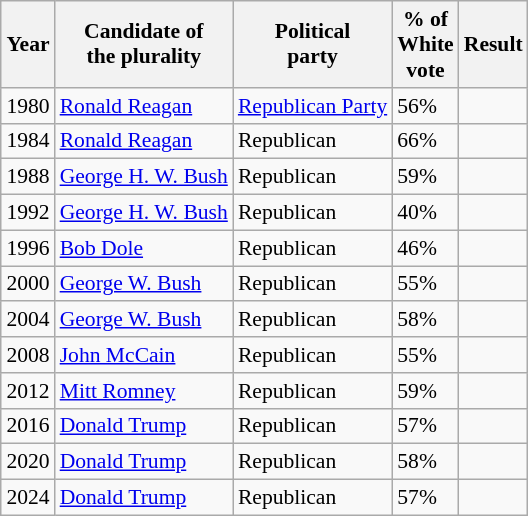<table class="wikitable sortable" style="float:left; font-size:90%; margin:0 0 1em 1em;">
<tr>
<th>Year</th>
<th>Candidate of<br>the plurality</th>
<th>Political <br> party</th>
<th>% of<br>White<br>vote</th>
<th>Result</th>
</tr>
<tr>
<td>1980</td>
<td><a href='#'>Ronald Reagan</a></td>
<td><a href='#'>Republican Party</a></td>
<td>56%</td>
<td></td>
</tr>
<tr>
<td>1984</td>
<td><a href='#'>Ronald Reagan</a></td>
<td>Republican</td>
<td>66%</td>
<td></td>
</tr>
<tr>
<td>1988</td>
<td><a href='#'>George H. W. Bush</a></td>
<td>Republican</td>
<td>59%</td>
<td></td>
</tr>
<tr>
<td>1992</td>
<td><a href='#'>George H. W. Bush</a></td>
<td>Republican</td>
<td>40%</td>
<td></td>
</tr>
<tr>
<td>1996</td>
<td><a href='#'>Bob Dole</a></td>
<td>Republican</td>
<td>46%</td>
<td></td>
</tr>
<tr>
<td>2000</td>
<td><a href='#'>George W. Bush</a></td>
<td>Republican</td>
<td>55%</td>
<td></td>
</tr>
<tr>
<td>2004</td>
<td><a href='#'>George W. Bush</a></td>
<td>Republican</td>
<td>58%</td>
<td></td>
</tr>
<tr>
<td>2008</td>
<td><a href='#'>John McCain</a></td>
<td>Republican</td>
<td>55%</td>
<td></td>
</tr>
<tr>
<td>2012</td>
<td><a href='#'>Mitt Romney</a></td>
<td>Republican</td>
<td>59%</td>
<td></td>
</tr>
<tr>
<td>2016</td>
<td><a href='#'>Donald Trump</a></td>
<td>Republican</td>
<td>57%</td>
<td></td>
</tr>
<tr>
<td>2020</td>
<td><a href='#'>Donald Trump</a></td>
<td>Republican</td>
<td>58%</td>
<td></td>
</tr>
<tr>
<td>2024</td>
<td><a href='#'>Donald Trump</a></td>
<td>Republican</td>
<td>57%</td>
<td></td>
</tr>
</table>
